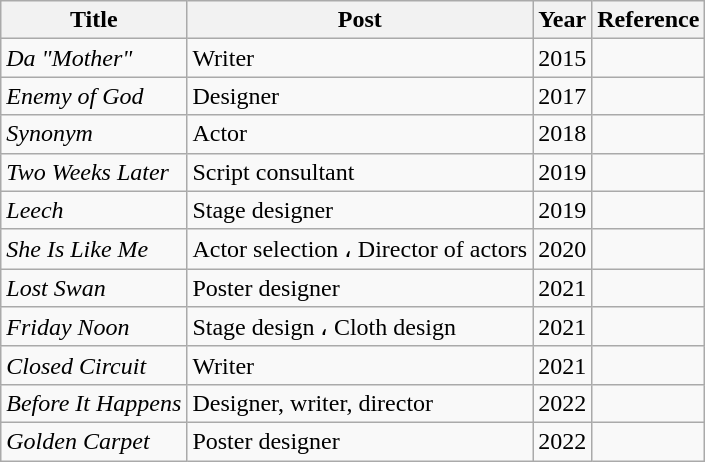<table class="wikitable">
<tr>
<th>Title</th>
<th>Post</th>
<th>Year</th>
<th>Reference</th>
</tr>
<tr>
<td><em>Da "Mother"</em></td>
<td>Writer</td>
<td>2015</td>
<td></td>
</tr>
<tr>
<td><em>Enemy of God</em></td>
<td>Designer</td>
<td>2017</td>
<td></td>
</tr>
<tr>
<td><em>Synonym</em></td>
<td>Actor</td>
<td>2018</td>
<td></td>
</tr>
<tr>
<td><em>Two Weeks Later</em></td>
<td>Script consultant</td>
<td>2019</td>
<td></td>
</tr>
<tr>
<td><em>Leech</em></td>
<td>Stage designer</td>
<td>2019</td>
<td></td>
</tr>
<tr>
<td><em>She Is Like Me</em></td>
<td>Actor selection ،  Director of actors</td>
<td>2020</td>
<td></td>
</tr>
<tr>
<td><em>Lost Swan</em></td>
<td>Poster designer</td>
<td>2021</td>
<td></td>
</tr>
<tr>
<td><em>Friday Noon</em></td>
<td>Stage design ،  Cloth design</td>
<td>2021</td>
<td></td>
</tr>
<tr>
<td><em>Closed Circuit</em></td>
<td>Writer</td>
<td>2021</td>
<td></td>
</tr>
<tr>
<td><em>Before It Happens</em></td>
<td>Designer, writer, director</td>
<td>2022</td>
<td></td>
</tr>
<tr>
<td><em>Golden Carpet</em></td>
<td>Poster designer</td>
<td>2022</td>
<td></td>
</tr>
</table>
